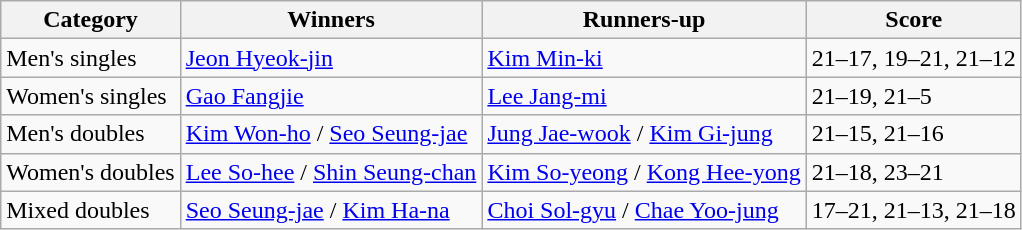<table class=wikitable style="white-space:nowrap;">
<tr>
<th>Category</th>
<th>Winners</th>
<th>Runners-up</th>
<th>Score</th>
</tr>
<tr>
<td>Men's singles</td>
<td> <a href='#'>Jeon Hyeok-jin</a></td>
<td> <a href='#'>Kim Min-ki</a></td>
<td>21–17, 19–21, 21–12</td>
</tr>
<tr>
<td>Women's singles</td>
<td> <a href='#'>Gao Fangjie</a></td>
<td> <a href='#'>Lee Jang-mi</a></td>
<td>21–19, 21–5</td>
</tr>
<tr>
<td>Men's doubles</td>
<td> <a href='#'>Kim Won-ho</a> / <a href='#'>Seo Seung-jae</a></td>
<td> <a href='#'>Jung Jae-wook</a> / <a href='#'>Kim Gi-jung</a></td>
<td>21–15, 21–16</td>
</tr>
<tr>
<td>Women's doubles</td>
<td> <a href='#'>Lee So-hee</a> / <a href='#'>Shin Seung-chan</a></td>
<td> <a href='#'>Kim So-yeong</a> / <a href='#'>Kong Hee-yong</a></td>
<td>21–18, 23–21</td>
</tr>
<tr>
<td>Mixed doubles</td>
<td> <a href='#'>Seo Seung-jae</a> / <a href='#'>Kim Ha-na</a></td>
<td> <a href='#'>Choi Sol-gyu</a> / <a href='#'>Chae Yoo-jung</a></td>
<td>17–21, 21–13, 21–18</td>
</tr>
</table>
